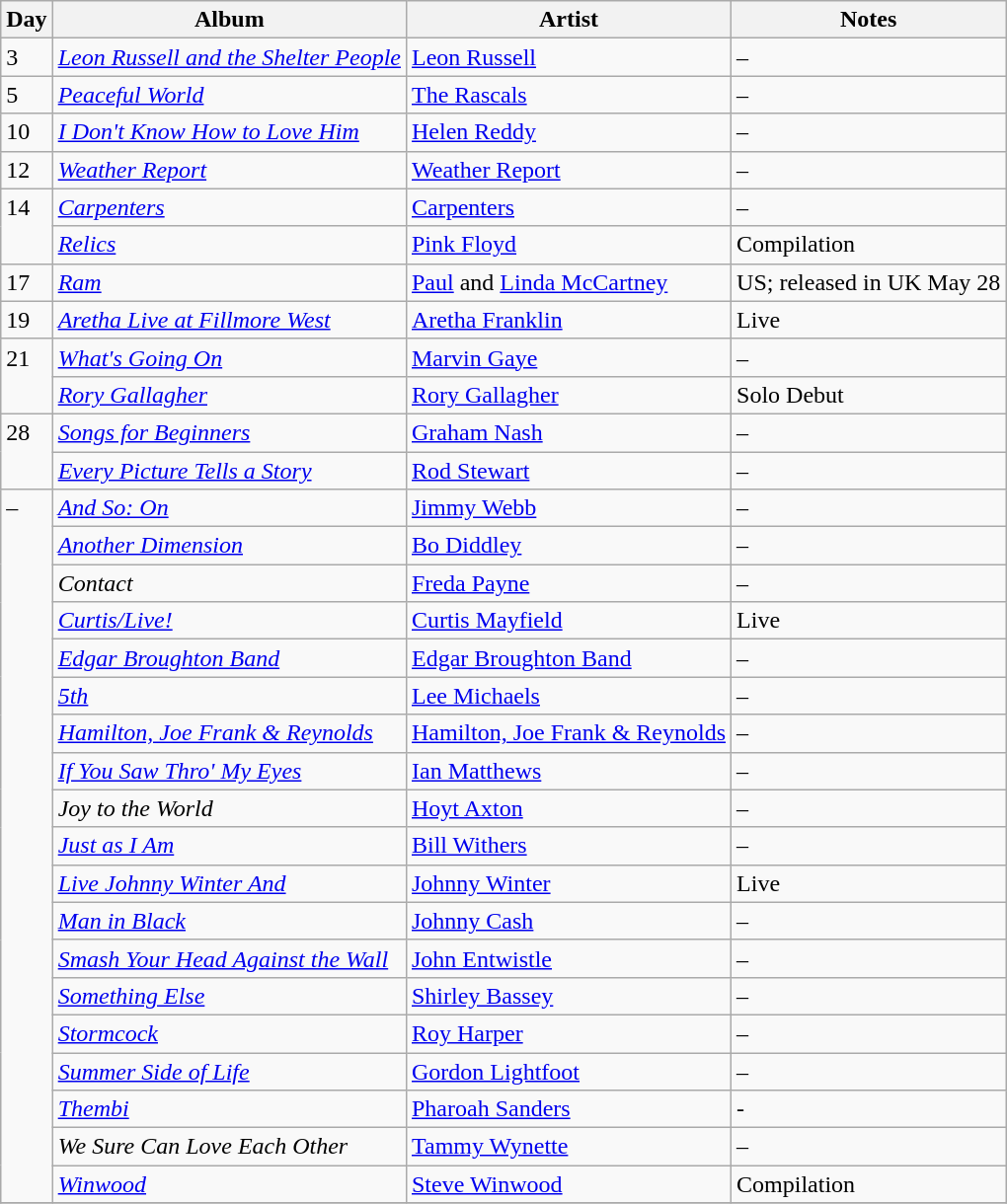<table class="wikitable">
<tr>
<th>Day</th>
<th>Album</th>
<th>Artist</th>
<th>Notes</th>
</tr>
<tr>
<td rowspan="1" valign="top">3</td>
<td><em><a href='#'>Leon Russell and the Shelter People</a></em></td>
<td><a href='#'>Leon Russell</a></td>
<td>–</td>
</tr>
<tr>
<td rowspan="1" valign="top">5</td>
<td><em><a href='#'>Peaceful World</a></em></td>
<td><a href='#'>The Rascals</a></td>
<td>–</td>
</tr>
<tr>
<td rowspan="1" valign="top">10</td>
<td><em><a href='#'>I Don't Know How to Love Him</a></em></td>
<td><a href='#'>Helen Reddy</a></td>
<td>–</td>
</tr>
<tr>
<td rowspan="1" valign="top">12</td>
<td><em><a href='#'>Weather Report</a></em></td>
<td><a href='#'>Weather Report</a></td>
<td>–</td>
</tr>
<tr>
<td rowspan="2" valign="top">14</td>
<td><em><a href='#'>Carpenters</a></em></td>
<td><a href='#'>Carpenters</a></td>
<td>–</td>
</tr>
<tr>
<td><em><a href='#'>Relics</a></em></td>
<td><a href='#'>Pink Floyd</a></td>
<td>Compilation</td>
</tr>
<tr>
<td rowspan="1" valign="top">17</td>
<td><em><a href='#'>Ram</a></em></td>
<td><a href='#'>Paul</a> and <a href='#'>Linda McCartney</a></td>
<td>US; released in UK May 28</td>
</tr>
<tr>
<td rowspan="1" valign="top">19</td>
<td><em><a href='#'>Aretha Live at Fillmore West</a></em></td>
<td><a href='#'>Aretha Franklin</a></td>
<td>Live</td>
</tr>
<tr>
<td rowspan="2" valign="top">21</td>
<td><em><a href='#'>What's Going On</a></em></td>
<td><a href='#'>Marvin Gaye</a></td>
<td>–</td>
</tr>
<tr>
<td><em><a href='#'>Rory Gallagher</a></em></td>
<td><a href='#'>Rory Gallagher</a></td>
<td>Solo Debut</td>
</tr>
<tr>
<td rowspan="2" valign="top">28</td>
<td><em><a href='#'>Songs for Beginners</a></em></td>
<td><a href='#'>Graham Nash</a></td>
<td>–</td>
</tr>
<tr>
<td><em><a href='#'>Every Picture Tells a Story</a></em></td>
<td><a href='#'>Rod Stewart</a></td>
<td>–</td>
</tr>
<tr>
<td rowspan="19" valign="top">–</td>
<td><em><a href='#'>And So: On</a></em></td>
<td><a href='#'>Jimmy Webb</a></td>
<td>–</td>
</tr>
<tr>
<td><em><a href='#'>Another Dimension</a></em></td>
<td><a href='#'>Bo Diddley</a></td>
<td>–</td>
</tr>
<tr>
<td><em>Contact</em></td>
<td><a href='#'>Freda Payne</a></td>
<td>–</td>
</tr>
<tr>
<td><em><a href='#'>Curtis/Live!</a></em></td>
<td><a href='#'>Curtis Mayfield</a></td>
<td>Live</td>
</tr>
<tr>
<td><em><a href='#'>Edgar Broughton Band</a></em></td>
<td><a href='#'>Edgar Broughton Band</a></td>
<td>–</td>
</tr>
<tr>
<td><em><a href='#'>5th</a></em></td>
<td><a href='#'>Lee Michaels</a></td>
<td>–</td>
</tr>
<tr>
<td><em><a href='#'>Hamilton, Joe Frank & Reynolds</a></em></td>
<td><a href='#'>Hamilton, Joe Frank & Reynolds</a></td>
<td>–</td>
</tr>
<tr>
<td><em><a href='#'>If You Saw Thro' My Eyes</a></em></td>
<td><a href='#'>Ian Matthews</a></td>
<td>–</td>
</tr>
<tr>
<td><em>Joy to the World</em></td>
<td><a href='#'>Hoyt Axton</a></td>
<td>–</td>
</tr>
<tr>
<td><em><a href='#'>Just as I Am</a></em></td>
<td><a href='#'>Bill Withers</a></td>
<td>–</td>
</tr>
<tr>
<td><em><a href='#'>Live Johnny Winter And</a></em></td>
<td><a href='#'>Johnny Winter</a></td>
<td>Live</td>
</tr>
<tr>
<td><em><a href='#'>Man in Black</a></em></td>
<td><a href='#'>Johnny Cash</a></td>
<td>–</td>
</tr>
<tr>
<td><em><a href='#'>Smash Your Head Against the Wall</a></em></td>
<td><a href='#'>John Entwistle</a></td>
<td>–</td>
</tr>
<tr>
<td><em><a href='#'>Something Else</a></em></td>
<td><a href='#'>Shirley Bassey</a></td>
<td>–</td>
</tr>
<tr>
<td><em><a href='#'>Stormcock</a></em></td>
<td><a href='#'>Roy Harper</a></td>
<td>–</td>
</tr>
<tr>
<td><em><a href='#'>Summer Side of Life</a></em></td>
<td><a href='#'>Gordon Lightfoot</a></td>
<td>–</td>
</tr>
<tr>
<td><em><a href='#'>Thembi</a></em></td>
<td><a href='#'>Pharoah Sanders</a></td>
<td>-</td>
</tr>
<tr>
<td><em>We Sure Can Love Each Other</em></td>
<td><a href='#'>Tammy Wynette</a></td>
<td>–</td>
</tr>
<tr>
<td><em><a href='#'>Winwood</a></em></td>
<td><a href='#'>Steve Winwood</a></td>
<td>Compilation</td>
</tr>
<tr>
</tr>
</table>
